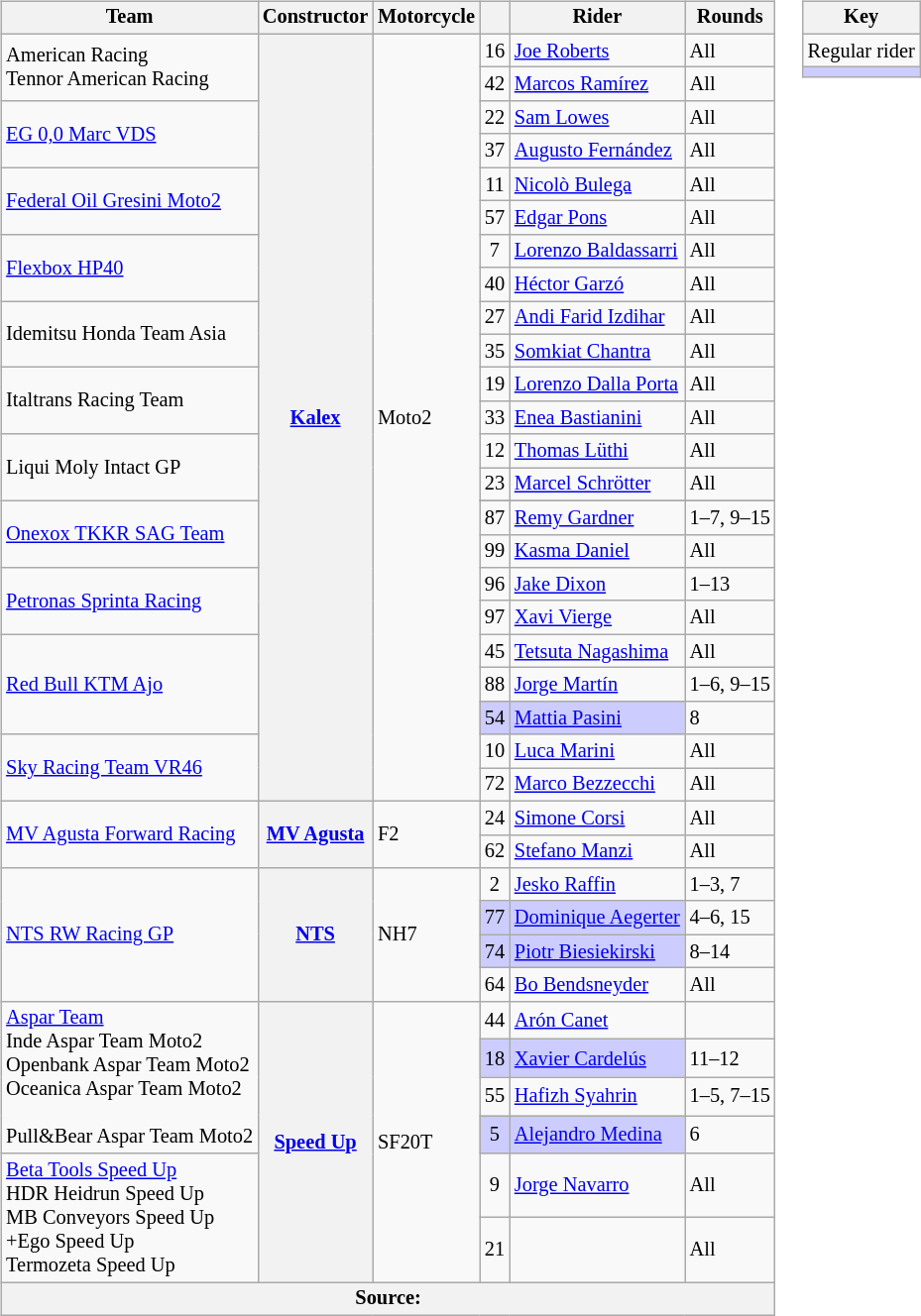<table>
<tr>
<td><br><table class="wikitable" style="font-size: 85%;">
<tr>
<th>Team</th>
<th>Constructor</th>
<th>Motorcycle</th>
<th></th>
<th>Rider</th>
<th>Rounds</th>
</tr>
<tr>
<td rowspan=2> American Racing<br> Tennor American Racing</td>
<th rowspan=24><a href='#'>Kalex</a></th>
<td rowspan=24>Moto2</td>
<td align=center>16</td>
<td> <a href='#'>Joe Roberts</a></td>
<td>All</td>
</tr>
<tr>
<td align=center>42</td>
<td> <a href='#'>Marcos Ramírez</a></td>
<td>All</td>
</tr>
<tr>
<td rowspan=2> <a href='#'>EG 0,0 Marc VDS</a></td>
<td align=center>22</td>
<td> <a href='#'>Sam Lowes</a></td>
<td>All</td>
</tr>
<tr>
<td align=center>37</td>
<td> <a href='#'>Augusto Fernández</a></td>
<td>All</td>
</tr>
<tr>
<td rowspan=2> <a href='#'>Federal Oil Gresini Moto2</a></td>
<td align=center>11</td>
<td> <a href='#'>Nicolò Bulega</a></td>
<td>All</td>
</tr>
<tr>
<td align=center>57</td>
<td> <a href='#'>Edgar Pons</a></td>
<td>All</td>
</tr>
<tr>
<td rowspan=2> <a href='#'>Flexbox HP40</a></td>
<td align=center>7</td>
<td> <a href='#'>Lorenzo Baldassarri</a></td>
<td>All</td>
</tr>
<tr>
<td align=center>40</td>
<td> <a href='#'>Héctor Garzó</a></td>
<td>All</td>
</tr>
<tr>
<td rowspan=2> Idemitsu Honda Team Asia</td>
<td align=center>27</td>
<td> <a href='#'>Andi Farid Izdihar</a></td>
<td>All</td>
</tr>
<tr>
<td align=center>35</td>
<td> <a href='#'>Somkiat Chantra</a></td>
<td>All</td>
</tr>
<tr>
<td rowspan=2> Italtrans Racing Team</td>
<td align=center>19</td>
<td> <a href='#'>Lorenzo Dalla Porta</a></td>
<td>All</td>
</tr>
<tr>
<td align=center>33</td>
<td> <a href='#'>Enea Bastianini</a></td>
<td>All</td>
</tr>
<tr>
<td rowspan=2> Liqui Moly Intact GP</td>
<td align=center>12</td>
<td> <a href='#'>Thomas Lüthi</a></td>
<td>All</td>
</tr>
<tr>
<td align=center>23</td>
<td> <a href='#'>Marcel Schrötter</a></td>
<td>All</td>
</tr>
<tr>
<td rowspan=3> <a href='#'>Onexox TKKR SAG Team</a></td>
</tr>
<tr>
<td align=center>87</td>
<td> <a href='#'>Remy Gardner</a></td>
<td>1–7, 9–15</td>
</tr>
<tr>
<td align=center>99</td>
<td> <a href='#'>Kasma Daniel</a></td>
<td>All</td>
</tr>
<tr>
<td rowspan=2> <a href='#'>Petronas Sprinta Racing</a></td>
<td align=center>96</td>
<td> <a href='#'>Jake Dixon</a></td>
<td>1–13</td>
</tr>
<tr>
<td align=center>97</td>
<td> <a href='#'>Xavi Vierge</a></td>
<td>All</td>
</tr>
<tr>
<td rowspan=3> <a href='#'>Red Bull KTM Ajo</a></td>
<td align=center>45</td>
<td> <a href='#'>Tetsuta Nagashima</a></td>
<td>All</td>
</tr>
<tr>
<td align=center>88</td>
<td> <a href='#'>Jorge Martín</a></td>
<td>1–6, 9–15</td>
</tr>
<tr>
<td align=center style="background:#ccccff;">54</td>
<td style="background:#ccccff;"> <a href='#'>Mattia Pasini</a></td>
<td>8</td>
</tr>
<tr>
<td rowspan=2> <a href='#'>Sky Racing Team VR46</a></td>
<td align=center>10</td>
<td> <a href='#'>Luca Marini</a></td>
<td>All</td>
</tr>
<tr>
<td align=center>72</td>
<td> <a href='#'>Marco Bezzecchi</a></td>
<td>All</td>
</tr>
<tr>
<td rowspan=2> <a href='#'>MV Agusta Forward Racing</a></td>
<th rowspan=2><a href='#'>MV Agusta</a></th>
<td rowspan=2>F2</td>
<td align=center>24</td>
<td> <a href='#'>Simone Corsi</a></td>
<td>All</td>
</tr>
<tr>
<td align=center>62</td>
<td> <a href='#'>Stefano Manzi</a></td>
<td>All</td>
</tr>
<tr>
<td rowspan=4> <a href='#'>NTS RW Racing GP</a></td>
<th rowspan=4><a href='#'>NTS</a></th>
<td rowspan=4>NH7</td>
<td align=center>2</td>
<td> <a href='#'>Jesko Raffin</a></td>
<td>1–3, 7</td>
</tr>
<tr>
<td align=center style="background:#ccccff;">77</td>
<td style="background:#ccccff;"> <a href='#'>Dominique Aegerter</a></td>
<td>4–6, 15</td>
</tr>
<tr>
<td align=center style="background:#ccccff;">74</td>
<td style="background:#ccccff;"> <a href='#'>Piotr Biesiekirski</a></td>
<td>8–14</td>
</tr>
<tr>
<td align=center>64</td>
<td> <a href='#'>Bo Bendsneyder</a></td>
<td>All</td>
</tr>
<tr>
<td rowspan=4> <a href='#'>Aspar Team</a><br> Inde Aspar Team Moto2<br> Openbank Aspar Team Moto2<br> Oceanica Aspar Team Moto2<br><br> Pull&Bear Aspar Team Moto2</td>
<th rowspan=6><a href='#'>Speed Up</a></th>
<td rowspan=6>SF20T</td>
<td align=center>44</td>
<td> <a href='#'>Arón Canet</a></td>
<td></td>
</tr>
<tr>
<td align=center style="background:#ccccff;">18</td>
<td style="background:#ccccff;"> <a href='#'>Xavier Cardelús</a></td>
<td>11–12</td>
</tr>
<tr>
<td align=center>55</td>
<td> <a href='#'>Hafizh Syahrin</a></td>
<td>1–5, 7–15</td>
</tr>
<tr>
<td align=center style="background:#ccccff;">5</td>
<td style="background:#ccccff;"> <a href='#'>Alejandro Medina</a></td>
<td>6</td>
</tr>
<tr>
<td rowspan=2> <a href='#'>Beta Tools Speed Up</a><br> HDR Heidrun Speed Up<br> MB Conveyors Speed Up<br> +Ego Speed Up<br> Termozeta Speed Up</td>
<td align=center>9</td>
<td> <a href='#'>Jorge Navarro</a></td>
<td>All</td>
</tr>
<tr>
<td align=center>21</td>
<td></td>
<td>All</td>
</tr>
<tr>
<th colspan=6 align=center>Source:</th>
</tr>
</table>
</td>
<td valign="top"><br><table class="wikitable" style="font-size: 85%;">
<tr>
<th colspan=2>Key</th>
</tr>
<tr>
<td>Regular rider</td>
</tr>
<tr style="background:#ccccff;">
<td></td>
</tr>
</table>
</td>
</tr>
</table>
